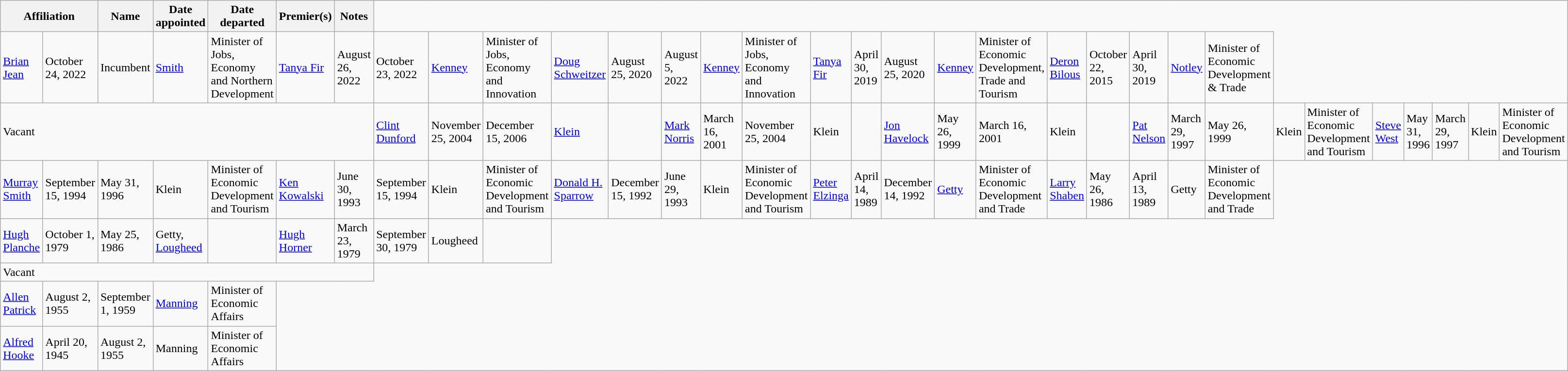<table class="wikitable">
<tr>
<th colspan="2">Affiliation</th>
<th>Name</th>
<th>Date appointed</th>
<th>Date departed</th>
<th>Premier(s)</th>
<th>Notes</th>
</tr>
<tr>
<td><a href='#'>Brian Jean</a></td>
<td>October 24, 2022</td>
<td>Incumbent</td>
<td><a href='#'>Smith</a></td>
<td>Minister of Jobs, Economy and Northern Development<br></td>
<td><a href='#'>Tanya Fir</a></td>
<td>August 26, 2022</td>
<td>October 23, 2022</td>
<td><a href='#'>Kenney</a></td>
<td>Minister of Jobs, Economy and Innovation<br></td>
<td><a href='#'>Doug Schweitzer</a></td>
<td>August 25, 2020</td>
<td>August 5, 2022</td>
<td><a href='#'>Kenney</a></td>
<td>Minister of Jobs, Economy and Innovation<br></td>
<td><a href='#'>Tanya Fir</a></td>
<td>April 30, 2019</td>
<td>August 25, 2020</td>
<td><a href='#'>Kenney</a></td>
<td>Minister of Economic Development, Trade and Tourism<br></td>
<td><a href='#'>Deron Bilous</a></td>
<td>October 22, 2015</td>
<td>April 30, 2019</td>
<td><a href='#'>Notley</a></td>
<td>Minister of Economic Development & Trade</td>
</tr>
<tr>
<td colspan="7">Vacant<br></td>
<td><a href='#'>Clint Dunford</a></td>
<td>November 25, 2004</td>
<td>December 15, 2006</td>
<td><a href='#'>Klein</a></td>
<td><br></td>
<td><a href='#'>Mark Norris</a></td>
<td>March 16, 2001</td>
<td>November 25, 2004</td>
<td>Klein</td>
<td><br></td>
<td><a href='#'>Jon Havelock</a></td>
<td>May 26, 1999</td>
<td>March 16, 2001</td>
<td>Klein</td>
<td><br></td>
<td><a href='#'>Pat Nelson</a></td>
<td>March 29, 1997</td>
<td>May 26, 1999</td>
<td>Klein</td>
<td>Minister of Economic Development and Tourism<br></td>
<td><a href='#'>Steve West</a></td>
<td>May 31, 1996</td>
<td>March 29, 1997</td>
<td>Klein</td>
<td>Minister of Economic Development and Tourism</td>
</tr>
<tr>
<td><a href='#'>Murray Smith</a></td>
<td>September 15, 1994</td>
<td>May 31, 1996</td>
<td>Klein</td>
<td>Minister of Economic Development and Tourism<br></td>
<td><a href='#'>Ken Kowalski</a></td>
<td>June 30, 1993</td>
<td>September 15, 1994</td>
<td>Klein</td>
<td>Minister of Economic Development and Tourism<br></td>
<td><a href='#'>Donald H. Sparrow</a></td>
<td>December 15, 1992</td>
<td>June 29, 1993</td>
<td>Klein</td>
<td>Minister of Economic Development and Tourism<br></td>
<td><a href='#'>Peter Elzinga</a></td>
<td>April 14, 1989</td>
<td>December 14, 1992</td>
<td><a href='#'>Getty</a></td>
<td>Minister of Economic Development and Trade<br></td>
<td><a href='#'>Larry Shaben</a></td>
<td>May 26, 1986</td>
<td>April 13, 1989</td>
<td>Getty</td>
<td>Minister of Economic Development and Trade</td>
</tr>
<tr>
<td><a href='#'>Hugh Planche</a></td>
<td>October 1, 1979</td>
<td>May 25, 1986</td>
<td>Getty, <a href='#'>Lougheed</a></td>
<td><br></td>
<td><a href='#'>Hugh Horner</a></td>
<td>March 23, 1979</td>
<td>September 30, 1979</td>
<td>Lougheed</td>
<td></td>
</tr>
<tr>
<td colspan="7">Vacant</td>
</tr>
<tr>
<td><a href='#'>Allen Patrick</a></td>
<td>August 2, 1955</td>
<td>September 1, 1959</td>
<td><a href='#'>Manning</a></td>
<td>Minister of Economic Affairs</td>
</tr>
<tr>
<td><a href='#'>Alfred Hooke</a></td>
<td>April 20, 1945</td>
<td>August 2, 1955</td>
<td>Manning</td>
<td>Minister of Economic Affairs</td>
</tr>
</table>
